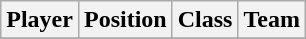<table class="wikitable sortable" border="1">
<tr>
<th>Player</th>
<th>Position</th>
<th>Class</th>
<th>Team</th>
</tr>
<tr>
</tr>
</table>
